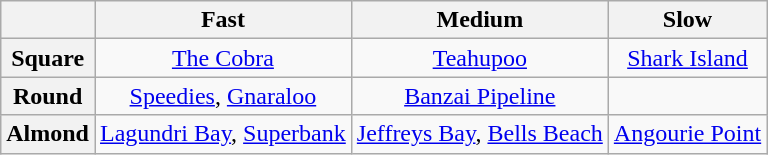<table class="wikitable" style="text-align:center">
<tr>
<th></th>
<th>Fast</th>
<th>Medium</th>
<th>Slow</th>
</tr>
<tr>
<th>Square</th>
<td><a href='#'>The Cobra</a></td>
<td><a href='#'>Teahupoo</a></td>
<td><a href='#'>Shark Island</a></td>
</tr>
<tr>
<th>Round</th>
<td><a href='#'>Speedies</a>, <a href='#'>Gnaraloo</a></td>
<td><a href='#'>Banzai Pipeline</a></td>
<td></td>
</tr>
<tr>
<th>Almond</th>
<td><a href='#'>Lagundri Bay</a>, <a href='#'>Superbank</a></td>
<td><a href='#'>Jeffreys Bay</a>, <a href='#'>Bells Beach</a></td>
<td><a href='#'>Angourie Point</a></td>
</tr>
</table>
